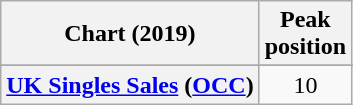<table class="wikitable sortable plainrowheaders" style="text-align:center">
<tr>
<th scope="col">Chart (2019)</th>
<th scope="col">Peak<br>position</th>
</tr>
<tr>
</tr>
<tr>
</tr>
<tr>
</tr>
<tr>
<th scope="row"><a href='#'>UK Singles Sales</a> (<a href='#'>OCC</a>)</th>
<td>10</td>
</tr>
</table>
